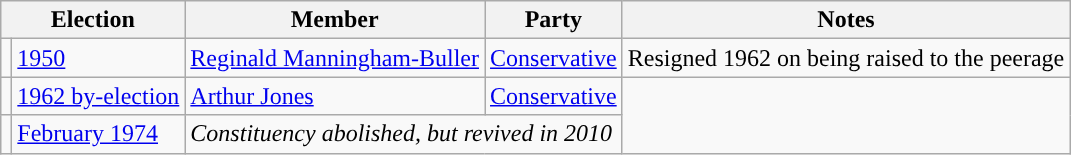<table class="wikitable">
<tr>
<th colspan="2">Election</th>
<th>Member</th>
<th>Party</th>
<th>Notes</th>
</tr>
<tr>
<td style="color:inherit;background-color: "></td>
<td><a href='#'>1950</a></td>
<td><a href='#'>Reginald Manningham-Buller</a></td>
<td><a href='#'>Conservative</a></td>
<td>Resigned 1962 on being raised to the peerage</td>
</tr>
<tr>
<td style="color:inherit;background-color: "></td>
<td><a href='#'>1962 by-election</a></td>
<td><a href='#'>Arthur Jones</a></td>
<td><a href='#'>Conservative</a></td>
</tr>
<tr>
<td></td>
<td><a href='#'>February 1974</a></td>
<td colspan="2"><em>Constituency abolished, but revived in 2010</em></td>
</tr>
</table>
